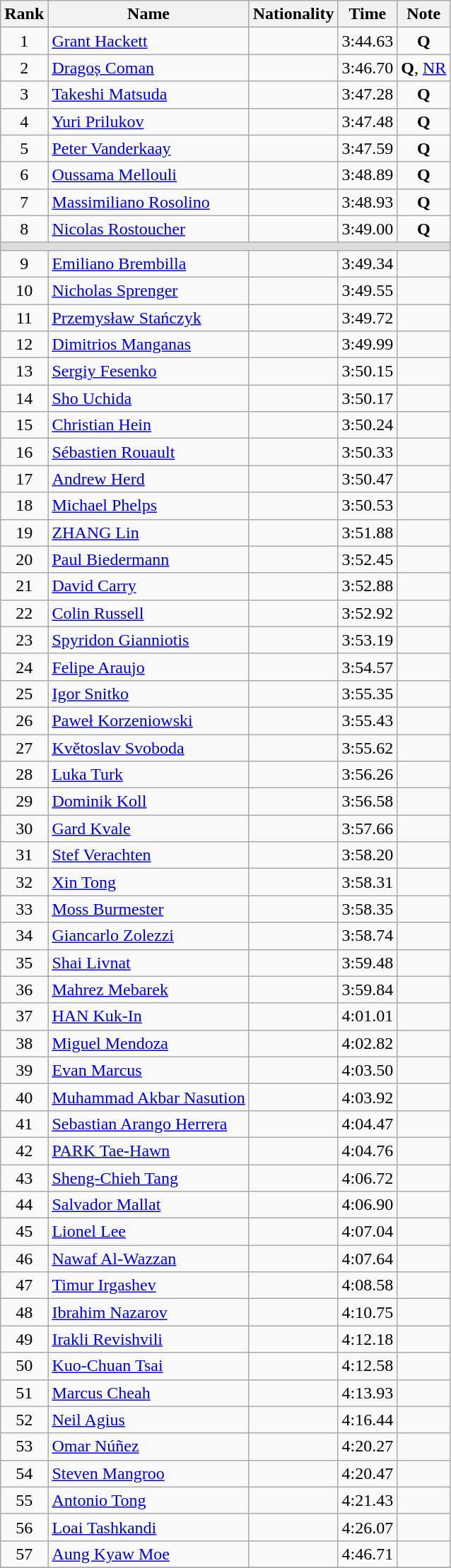<table class="wikitable" style="text-align:center">
<tr>
<th>Rank</th>
<th>Name</th>
<th>Nationality</th>
<th>Time</th>
<th>Note</th>
</tr>
<tr>
<td>1</td>
<td align=left><a href='#'>Grant Hackett</a></td>
<td align=left></td>
<td>3:44.63</td>
<td><strong>Q</strong></td>
</tr>
<tr>
<td>2</td>
<td align=left><a href='#'>Dragoș Coman</a></td>
<td align=left></td>
<td>3:46.70</td>
<td><strong>Q</strong>, <a href='#'>NR</a></td>
</tr>
<tr>
<td>3</td>
<td align=left><a href='#'>Takeshi Matsuda</a></td>
<td align=left></td>
<td>3:47.28</td>
<td><strong>Q</strong></td>
</tr>
<tr>
<td>4</td>
<td align=left><a href='#'>Yuri Prilukov</a></td>
<td align=left></td>
<td>3:47.48</td>
<td><strong>Q</strong></td>
</tr>
<tr>
<td>5</td>
<td align=left><a href='#'>Peter Vanderkaay</a></td>
<td align=left></td>
<td>3:47.59</td>
<td><strong>Q</strong></td>
</tr>
<tr>
<td>6</td>
<td align=left><a href='#'>Oussama Mellouli</a></td>
<td align=left></td>
<td>3:48.89</td>
<td><strong>Q</strong></td>
</tr>
<tr>
<td>7</td>
<td align=left><a href='#'>Massimiliano Rosolino</a></td>
<td align=left></td>
<td>3:48.93</td>
<td><strong>Q</strong></td>
</tr>
<tr>
<td>8</td>
<td align=left><a href='#'>Nicolas Rostoucher</a></td>
<td align=left></td>
<td>3:49.00</td>
<td><strong>Q</strong></td>
</tr>
<tr bgcolor=#DDDDDD>
<td colspan=5></td>
</tr>
<tr>
<td>9</td>
<td align=left><a href='#'>Emiliano Brembilla</a></td>
<td align=left></td>
<td>3:49.34</td>
<td></td>
</tr>
<tr>
<td>10</td>
<td align=left><a href='#'>Nicholas Sprenger</a></td>
<td align=left></td>
<td>3:49.55</td>
<td></td>
</tr>
<tr>
<td>11</td>
<td align=left><a href='#'>Przemysław Stańczyk</a></td>
<td align=left></td>
<td>3:49.72</td>
<td></td>
</tr>
<tr>
<td>12</td>
<td align=left><a href='#'>Dimitrios Manganas</a></td>
<td align=left></td>
<td>3:49.99</td>
<td></td>
</tr>
<tr>
<td>13</td>
<td align=left><a href='#'>Sergiy Fesenko</a></td>
<td align=left></td>
<td>3:50.15</td>
<td></td>
</tr>
<tr>
<td>14</td>
<td align=left><a href='#'>Sho Uchida</a></td>
<td align=left></td>
<td>3:50.17</td>
<td></td>
</tr>
<tr>
<td>15</td>
<td align=left><a href='#'>Christian Hein</a></td>
<td align=left></td>
<td>3:50.24</td>
<td></td>
</tr>
<tr>
<td>16</td>
<td align=left><a href='#'>Sébastien Rouault</a></td>
<td align=left></td>
<td>3:50.33</td>
<td></td>
</tr>
<tr>
<td>17</td>
<td align=left><a href='#'>Andrew Herd</a></td>
<td align=left></td>
<td>3:50.47</td>
<td></td>
</tr>
<tr>
<td>18</td>
<td align=left><a href='#'>Michael Phelps</a></td>
<td align=left></td>
<td>3:50.53</td>
<td></td>
</tr>
<tr>
<td>19</td>
<td align=left><a href='#'>ZHANG Lin</a></td>
<td align=left></td>
<td>3:51.88</td>
<td></td>
</tr>
<tr>
<td>20</td>
<td align=left><a href='#'>Paul Biedermann</a></td>
<td align=left></td>
<td>3:52.45</td>
<td></td>
</tr>
<tr>
<td>21</td>
<td align=left><a href='#'>David Carry</a></td>
<td align=left></td>
<td>3:52.88</td>
<td></td>
</tr>
<tr>
<td>22</td>
<td align=left><a href='#'>Colin Russell</a></td>
<td align=left></td>
<td>3:52.92</td>
<td></td>
</tr>
<tr>
<td>23</td>
<td align=left><a href='#'>Spyridon Gianniotis</a></td>
<td align=left></td>
<td>3:53.19</td>
<td></td>
</tr>
<tr>
<td>24</td>
<td align=left><a href='#'>Felipe Araujo</a></td>
<td align=left></td>
<td>3:54.57</td>
<td></td>
</tr>
<tr>
<td>25</td>
<td align=left><a href='#'>Igor Snitko</a></td>
<td align=left></td>
<td>3:55.35</td>
<td></td>
</tr>
<tr>
<td>26</td>
<td align=left><a href='#'>Paweł Korzeniowski</a></td>
<td align=left></td>
<td>3:55.43</td>
<td></td>
</tr>
<tr>
<td>27</td>
<td align=left><a href='#'>Květoslav Svoboda</a></td>
<td align=left></td>
<td>3:55.62</td>
<td></td>
</tr>
<tr>
<td>28</td>
<td align=left><a href='#'>Luka Turk</a></td>
<td align=left></td>
<td>3:56.26</td>
<td></td>
</tr>
<tr>
<td>29</td>
<td align=left><a href='#'>Dominik Koll</a></td>
<td align=left></td>
<td>3:56.58</td>
<td></td>
</tr>
<tr>
<td>30</td>
<td align=left><a href='#'>Gard Kvale</a></td>
<td align=left></td>
<td>3:57.66</td>
<td></td>
</tr>
<tr>
<td>31</td>
<td align=left><a href='#'>Stef Verachten</a></td>
<td align=left></td>
<td>3:58.20</td>
<td></td>
</tr>
<tr>
<td>32</td>
<td align=left><a href='#'>Xin Tong</a></td>
<td align=left></td>
<td>3:58.31</td>
<td></td>
</tr>
<tr>
<td>33</td>
<td align=left><a href='#'>Moss Burmester</a></td>
<td align=left></td>
<td>3:58.35</td>
<td></td>
</tr>
<tr>
<td>34</td>
<td align=left><a href='#'>Giancarlo Zolezzi</a></td>
<td align=left></td>
<td>3:58.74</td>
<td></td>
</tr>
<tr>
<td>35</td>
<td align=left><a href='#'>Shai Livnat</a></td>
<td align=left></td>
<td>3:59.48</td>
<td></td>
</tr>
<tr>
<td>36</td>
<td align=left><a href='#'>Mahrez Mebarek</a></td>
<td align=left></td>
<td>3:59.84</td>
<td></td>
</tr>
<tr>
<td>37</td>
<td align=left><a href='#'>HAN Kuk-In</a></td>
<td align=left></td>
<td>4:01.01</td>
<td></td>
</tr>
<tr>
<td>38</td>
<td align=left><a href='#'>Miguel Mendoza</a></td>
<td align=left></td>
<td>4:02.82</td>
<td></td>
</tr>
<tr>
<td>39</td>
<td align=left><a href='#'>Evan Marcus</a></td>
<td align=left></td>
<td>4:03.50</td>
<td></td>
</tr>
<tr>
<td>40</td>
<td align=left><a href='#'>Muhammad Akbar Nasution</a></td>
<td align=left></td>
<td>4:03.92</td>
<td></td>
</tr>
<tr>
<td>41</td>
<td align=left><a href='#'>Sebastian Arango Herrera</a></td>
<td align=left></td>
<td>4:04.47</td>
<td></td>
</tr>
<tr>
<td>42</td>
<td align=left><a href='#'>PARK Tae-Hawn</a></td>
<td align=left></td>
<td>4:04.76</td>
<td></td>
</tr>
<tr>
<td>43</td>
<td align=left><a href='#'>Sheng-Chieh Tang</a></td>
<td align=left></td>
<td>4:06.72</td>
<td></td>
</tr>
<tr>
<td>44</td>
<td align=left><a href='#'>Salvador Mallat</a></td>
<td align=left></td>
<td>4:06.90</td>
<td></td>
</tr>
<tr>
<td>45</td>
<td align=left><a href='#'>Lionel Lee</a></td>
<td align=left></td>
<td>4:07.04</td>
<td></td>
</tr>
<tr>
<td>46</td>
<td align=left><a href='#'>Nawaf Al-Wazzan</a></td>
<td align=left></td>
<td>4:07.64</td>
<td></td>
</tr>
<tr>
<td>47</td>
<td align=left><a href='#'>Timur Irgashev</a></td>
<td align=left></td>
<td>4:08.58</td>
<td></td>
</tr>
<tr>
<td>48</td>
<td align=left><a href='#'>Ibrahim Nazarov</a></td>
<td align=left></td>
<td>4:10.75</td>
<td></td>
</tr>
<tr>
<td>49</td>
<td align=left><a href='#'>Irakli Revishvili</a></td>
<td align=left></td>
<td>4:12.18</td>
<td></td>
</tr>
<tr>
<td>50</td>
<td align=left><a href='#'>Kuo-Chuan Tsai</a></td>
<td align=left></td>
<td>4:12.58</td>
<td></td>
</tr>
<tr>
<td>51</td>
<td align=left><a href='#'>Marcus Cheah</a></td>
<td align=left></td>
<td>4:13.93</td>
<td></td>
</tr>
<tr>
<td>52</td>
<td align=left><a href='#'>Neil Agius</a></td>
<td align=left></td>
<td>4:16.44</td>
<td></td>
</tr>
<tr>
<td>53</td>
<td align=left><a href='#'>Omar Núñez</a></td>
<td align=left></td>
<td>4:20.27</td>
<td></td>
</tr>
<tr>
<td>54</td>
<td align=left><a href='#'>Steven Mangroo</a></td>
<td align=left></td>
<td>4:20.47</td>
<td></td>
</tr>
<tr>
<td>55</td>
<td align=left><a href='#'>Antonio Tong</a></td>
<td align=left></td>
<td>4:21.43</td>
<td></td>
</tr>
<tr>
<td>56</td>
<td align=left><a href='#'>Loai Tashkandi</a></td>
<td align=left></td>
<td>4:26.07</td>
<td></td>
</tr>
<tr>
<td>57</td>
<td align=left><a href='#'>Aung Kyaw Moe</a></td>
<td align=left></td>
<td>4:46.71</td>
<td></td>
</tr>
<tr>
</tr>
</table>
